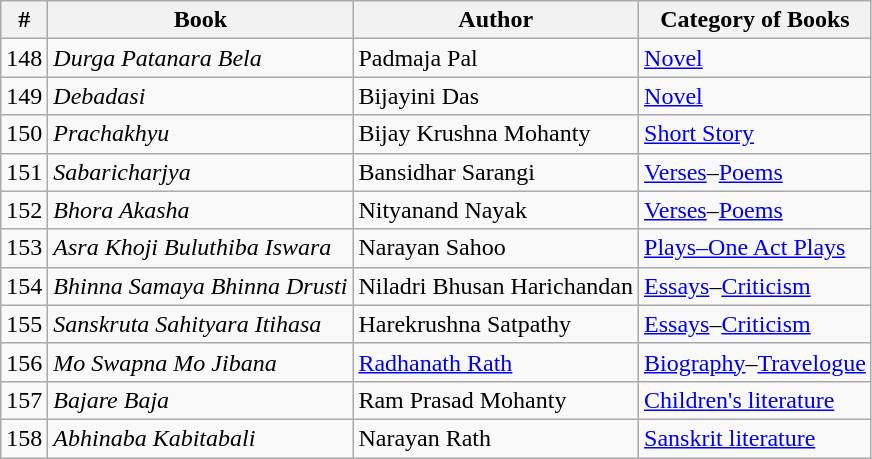<table class="wikitable">
<tr>
<th>#</th>
<th>Book</th>
<th>Author</th>
<th>Category of Books</th>
</tr>
<tr>
<td>148</td>
<td><em>Durga Patanara Bela</em></td>
<td>Padmaja Pal</td>
<td><a href='#'>Novel</a></td>
</tr>
<tr>
<td>149</td>
<td><em>Debadasi</em></td>
<td>Bijayini Das</td>
<td><a href='#'>Novel</a></td>
</tr>
<tr>
<td>150</td>
<td><em>Prachakhyu</em></td>
<td>Bijay Krushna Mohanty</td>
<td><a href='#'>Short Story</a></td>
</tr>
<tr>
<td>151</td>
<td><em>Sabaricharjya</em></td>
<td>Bansidhar Sarangi</td>
<td><a href='#'>Verses</a>–<a href='#'>Poems</a></td>
</tr>
<tr>
<td>152</td>
<td><em>Bhora Akasha</em></td>
<td>Nityanand Nayak</td>
<td><a href='#'>Verses</a>–<a href='#'>Poems</a></td>
</tr>
<tr>
<td>153</td>
<td><em>Asra Khoji Buluthiba Iswara</em></td>
<td>Narayan Sahoo</td>
<td><a href='#'>Plays–One Act Plays</a></td>
</tr>
<tr>
<td>154</td>
<td><em>Bhinna Samaya Bhinna Drusti</em></td>
<td>Niladri Bhusan Harichandan</td>
<td><a href='#'>Essays</a>–<a href='#'>Criticism</a></td>
</tr>
<tr>
<td>155</td>
<td><em>Sanskruta Sahityara Itihasa</em></td>
<td>Harekrushna Satpathy</td>
<td><a href='#'>Essays</a>–<a href='#'>Criticism</a></td>
</tr>
<tr>
<td>156</td>
<td><em>Mo Swapna Mo Jibana</em></td>
<td><a href='#'>Radhanath Rath</a></td>
<td><a href='#'>Biography</a>–<a href='#'>Travelogue</a></td>
</tr>
<tr>
<td>157</td>
<td><em>Bajare Baja</em></td>
<td>Ram Prasad Mohanty</td>
<td><a href='#'>Children's literature</a></td>
</tr>
<tr>
<td>158</td>
<td><em>Abhinaba Kabitabali</em></td>
<td>Narayan Rath</td>
<td><a href='#'>Sanskrit literature</a></td>
</tr>
</table>
